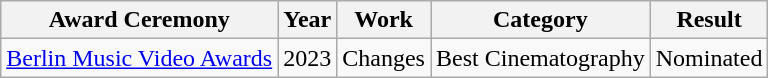<table class="wikitable">
<tr>
<th>Award Ceremony</th>
<th>Year</th>
<th>Work</th>
<th>Category</th>
<th>Result</th>
</tr>
<tr>
<td><a href='#'>Berlin Music Video Awards</a></td>
<td>2023</td>
<td>Changes</td>
<td>Best Cinematography</td>
<td>Nominated</td>
</tr>
</table>
